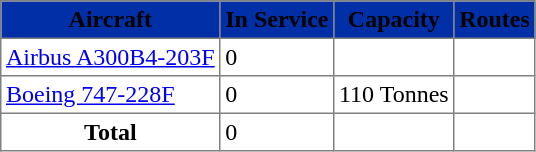<table class="toccolours" border="1" cellpadding="3" style="border-collapse:collapse">
<tr bgcolor=#002FA7>
<th><span>Aircraft</span></th>
<th><span>In Service</span></th>
<th><span>Capacity</span></th>
<th><span>Routes</span></th>
</tr>
<tr>
<td><a href='#'>Airbus A300B4-203F</a></td>
<td>0</td>
<td></td>
<td></td>
</tr>
<tr>
<td><a href='#'>Boeing 747-228F</a></td>
<td>0</td>
<td>110 Tonnes</td>
<td></td>
</tr>
<tr>
<th>Total</th>
<td>0</td>
<td></td>
<td></td>
</tr>
</table>
